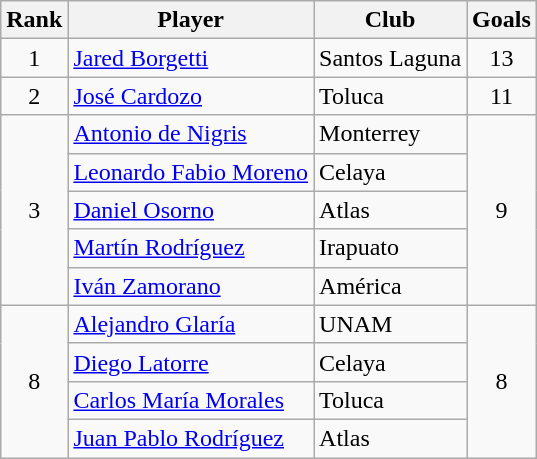<table class="wikitable">
<tr>
<th>Rank</th>
<th>Player</th>
<th>Club</th>
<th>Goals</th>
</tr>
<tr>
<td align=center rowspan=1>1</td>
<td> <a href='#'>Jared Borgetti</a></td>
<td>Santos Laguna</td>
<td align=center rowspan=1>13</td>
</tr>
<tr>
<td align=center rowspan=1>2</td>
<td> <a href='#'>José Cardozo</a></td>
<td>Toluca</td>
<td align=center rowspan=1>11</td>
</tr>
<tr>
<td align=center rowspan=5>3</td>
<td> <a href='#'>Antonio de Nigris</a></td>
<td>Monterrey</td>
<td align=center rowspan=5>9</td>
</tr>
<tr>
<td> <a href='#'>Leonardo Fabio Moreno</a></td>
<td>Celaya</td>
</tr>
<tr>
<td> <a href='#'>Daniel Osorno</a></td>
<td>Atlas</td>
</tr>
<tr>
<td> <a href='#'>Martín Rodríguez</a></td>
<td>Irapuato</td>
</tr>
<tr>
<td> <a href='#'>Iván Zamorano</a></td>
<td>América</td>
</tr>
<tr>
<td align=center rowspan=4>8</td>
<td> <a href='#'>Alejandro Glaría</a></td>
<td>UNAM</td>
<td align=center rowspan=4>8</td>
</tr>
<tr>
<td> <a href='#'>Diego Latorre</a></td>
<td>Celaya</td>
</tr>
<tr>
<td> <a href='#'>Carlos María Morales</a></td>
<td>Toluca</td>
</tr>
<tr>
<td> <a href='#'>Juan Pablo Rodríguez</a></td>
<td>Atlas</td>
</tr>
</table>
